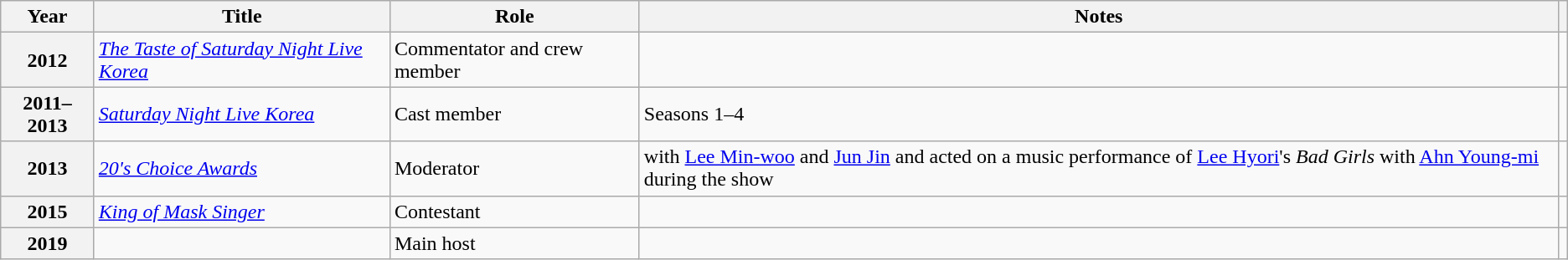<table class="wikitable plainrowheaders">
<tr>
<th scope="col">Year</th>
<th scope="col">Title</th>
<th scope="col">Role</th>
<th scope="col">Notes</th>
<th scope="col" class="unsortable"></th>
</tr>
<tr>
<th scope="row">2012</th>
<td><em><a href='#'>The Taste of Saturday Night Live Korea</a></em></td>
<td>Commentator and crew member</td>
<td></td>
<td style="text-align:center"></td>
</tr>
<tr>
<th scope="row">2011–2013</th>
<td><em><a href='#'>Saturday Night Live Korea</a></em></td>
<td>Cast member</td>
<td>Seasons 1–4</td>
<td style="text-align:center"></td>
</tr>
<tr>
<th scope="row">2013</th>
<td><a href='#'><em>20's Choice Awards</em></a></td>
<td>Moderator</td>
<td>with <a href='#'>Lee Min-woo</a> and <a href='#'>Jun Jin</a> and acted on a music performance of <a href='#'>Lee Hyori</a>'s <em>Bad Girls</em> with <a href='#'>Ahn Young-mi</a> during the show</td>
<td style="text-align:center"></td>
</tr>
<tr>
<th scope="row">2015</th>
<td><em><a href='#'>King of Mask Singer</a></em></td>
<td>Contestant</td>
<td></td>
<td style="text-align:center"></td>
</tr>
<tr>
<th scope="row">2019</th>
<td><em></em></td>
<td>Main host</td>
<td></td>
<td style="text-align:center"></td>
</tr>
</table>
